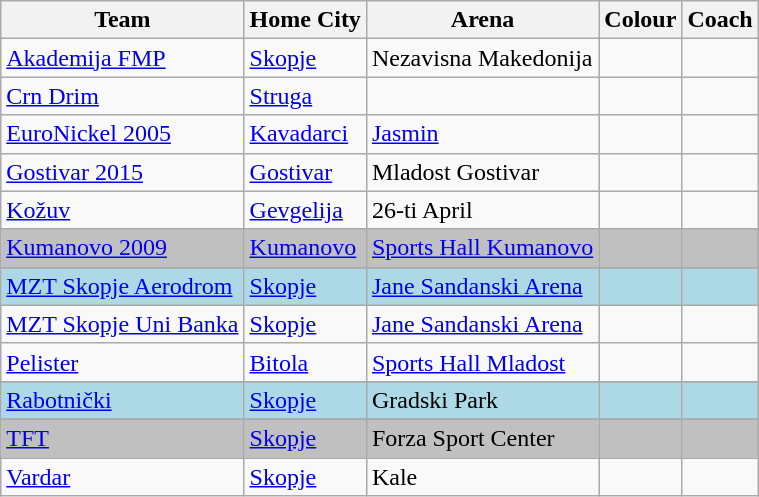<table class="wikitable sortable">
<tr>
<th>Team</th>
<th>Home City</th>
<th>Arena</th>
<th>Colour</th>
<th>Coach</th>
</tr>
<tr>
<td><a href='#'>Akademija FMP</a></td>
<td><a href='#'>Skopje</a></td>
<td>Nezavisna Makedonija</td>
<td> </td>
<td></td>
</tr>
<tr>
<td><a href='#'>Crn Drim</a></td>
<td><a href='#'>Struga</a></td>
<td></td>
<td> </td>
<td></td>
</tr>
<tr>
<td><a href='#'>EuroNickel 2005</a></td>
<td><a href='#'>Kavadarci</a></td>
<td><a href='#'>Jasmin</a></td>
<td> </td>
<td></td>
</tr>
<tr>
<td><a href='#'>Gostivar 2015</a></td>
<td><a href='#'>Gostivar</a></td>
<td>Mladost Gostivar</td>
<td> </td>
<td></td>
</tr>
<tr>
<td><a href='#'>Kožuv</a></td>
<td><a href='#'>Gevgelija</a></td>
<td>26-ti April</td>
<td> </td>
<td></td>
</tr>
<tr>
</tr>
<tr bgcolor=C0C0C0>
<td><a href='#'>Kumanovo 2009</a></td>
<td><a href='#'>Kumanovo</a></td>
<td><a href='#'>Sports Hall Kumanovo</a></td>
<td> </td>
<td></td>
</tr>
<tr>
</tr>
<tr bgcolor="lightblue">
<td><a href='#'>MZT Skopje Aerodrom</a></td>
<td><a href='#'>Skopje</a></td>
<td><a href='#'>Jane Sandanski Arena</a></td>
<td> </td>
<td></td>
</tr>
<tr>
<td><a href='#'>MZT Skopje Uni Banka</a></td>
<td><a href='#'>Skopje</a></td>
<td><a href='#'>Jane Sandanski Arena</a></td>
<td> </td>
<td></td>
</tr>
<tr>
<td><a href='#'>Pelister</a></td>
<td><a href='#'>Bitola</a></td>
<td><a href='#'>Sports Hall Mladost</a></td>
<td> </td>
<td></td>
</tr>
<tr>
</tr>
<tr bgcolor="lightblue">
<td><a href='#'>Rabotnički</a></td>
<td><a href='#'>Skopje</a></td>
<td>Gradski Park</td>
<td> </td>
<td></td>
</tr>
<tr>
</tr>
<tr bgcolor=C0C0C0>
<td><a href='#'>TFT</a></td>
<td><a href='#'>Skopje</a></td>
<td>Forza Sport Center</td>
<td> </td>
<td></td>
</tr>
<tr>
<td><a href='#'>Vardar</a></td>
<td><a href='#'>Skopje</a></td>
<td>Kale</td>
<td> </td>
<td></td>
</tr>
</table>
